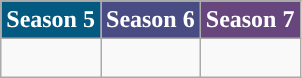<table class="wikitable">
<tr>
<th style="background: #045980; color: white;">Season 5</th>
<th style="background: #484C83; color: white;">Season 6</th>
<th style="background: #66467D; color: white;">Season 7</th>
</tr>
<tr>
<td><br>
</td>
<td><br>

</td>
<td><br>
</td>
</tr>
</table>
